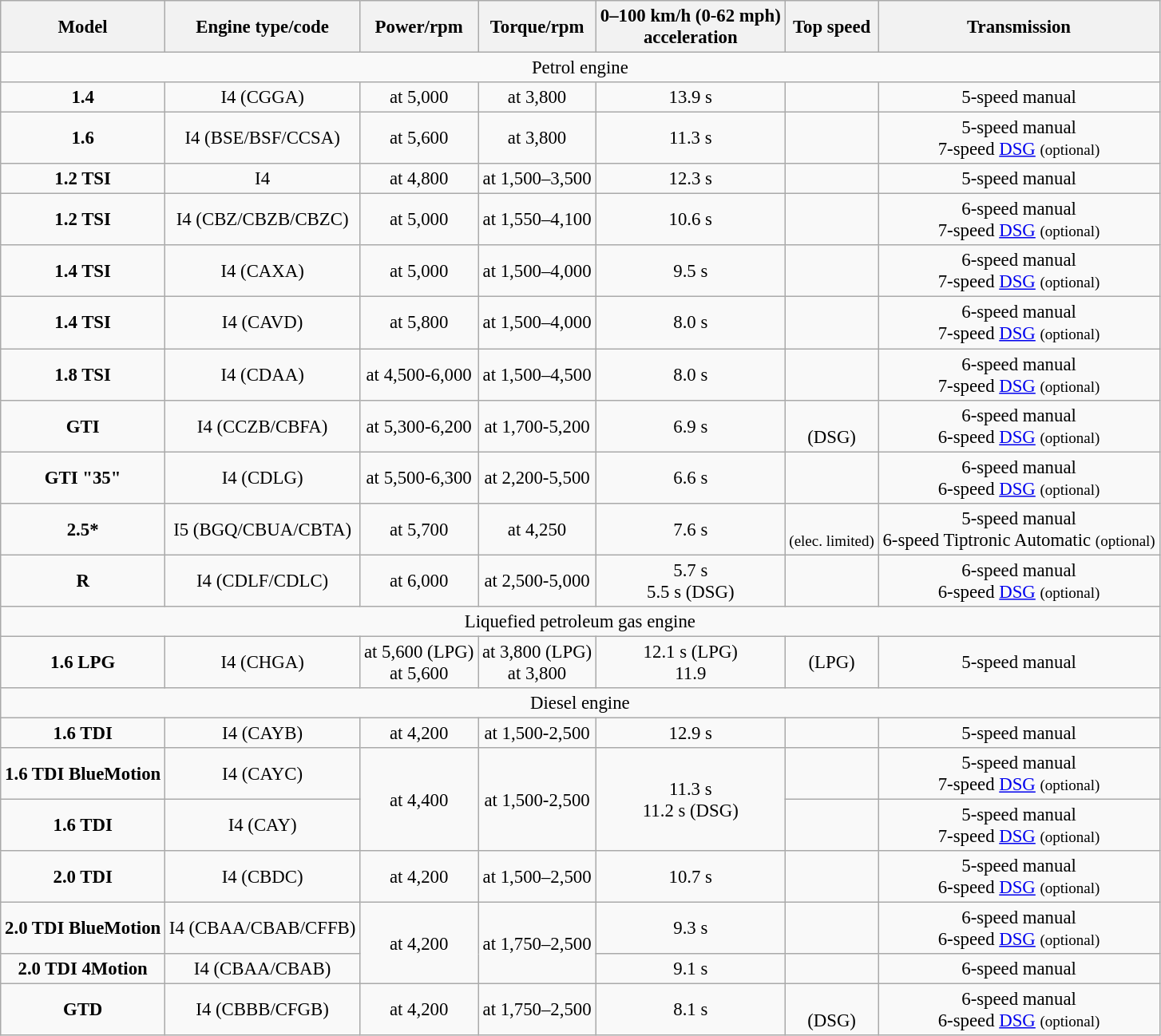<table class="wikitable" style="text-align: center; font-size:95%;">
<tr>
<th>Model</th>
<th>Engine type/code</th>
<th>Power/rpm</th>
<th>Torque/rpm</th>
<th>0–100 km/h (0-62 mph)<br>acceleration</th>
<th>Top speed</th>
<th>Transmission</th>
</tr>
<tr>
<td colspan="7">Petrol engine</td>
</tr>
<tr>
<td><strong>1.4</strong></td>
<td> I4 (CGGA)</td>
<td> at 5,000</td>
<td> at 3,800</td>
<td>13.9 s</td>
<td></td>
<td>5-speed manual</td>
</tr>
<tr>
<td><strong>1.6</strong></td>
<td> I4 (BSE/BSF/CCSA)</td>
<td> at 5,600</td>
<td> at 3,800</td>
<td>11.3 s</td>
<td></td>
<td>5-speed manual<br>7-speed <a href='#'>DSG</a> <small>(optional)</small></td>
</tr>
<tr>
<td><strong>1.2 TSI</strong></td>
<td> I4</td>
<td> at 4,800</td>
<td> at 1,500–3,500</td>
<td>12.3 s</td>
<td></td>
<td>5-speed manual</td>
</tr>
<tr>
<td><strong>1.2 TSI</strong></td>
<td> I4 (CBZ/CBZB/CBZC)</td>
<td> at 5,000</td>
<td> at 1,550–4,100</td>
<td>10.6 s</td>
<td></td>
<td>6-speed manual<br>7-speed <a href='#'>DSG</a> <small>(optional)</small></td>
</tr>
<tr>
<td><strong>1.4 TSI</strong></td>
<td> I4 (CAXA)</td>
<td> at 5,000</td>
<td> at 1,500–4,000</td>
<td>9.5 s</td>
<td></td>
<td>6-speed manual<br>7-speed <a href='#'>DSG</a> <small>(optional)</small></td>
</tr>
<tr>
<td><strong>1.4 TSI</strong></td>
<td> I4 (CAVD)</td>
<td> at 5,800</td>
<td> at 1,500–4,000</td>
<td>8.0 s</td>
<td></td>
<td>6-speed manual<br>7-speed <a href='#'>DSG</a> <small>(optional)</small></td>
</tr>
<tr>
<td><strong>1.8 TSI</strong></td>
<td> I4 (CDAA)</td>
<td> at 4,500-6,000</td>
<td> at 1,500–4,500</td>
<td>8.0 s</td>
<td></td>
<td>6-speed manual<br>7-speed <a href='#'>DSG</a> <small>(optional)</small></td>
</tr>
<tr>
<td><strong>GTI</strong></td>
<td> I4 (CCZB/CBFA)</td>
<td> at 5,300-6,200</td>
<td> at 1,700-5,200</td>
<td>6.9 s</td>
<td><br> (DSG)</td>
<td>6-speed manual<br>6-speed <a href='#'>DSG</a> <small>(optional)</small></td>
</tr>
<tr>
<td><strong>GTI "35"</strong></td>
<td> I4 (CDLG)</td>
<td> at 5,500-6,300</td>
<td> at 2,200-5,500</td>
<td>6.6 s</td>
<td></td>
<td>6-speed manual<br>6-speed <a href='#'>DSG</a> <small>(optional)</small></td>
</tr>
<tr>
<td><strong>2.5*</strong></td>
<td> I5 (BGQ/CBUA/CBTA)</td>
<td> at 5,700</td>
<td> at 4,250</td>
<td>7.6 s</td>
<td><br><small>(elec. limited)</small></td>
<td>5-speed manual<br>6-speed Tiptronic Automatic <small>(optional)</small></td>
</tr>
<tr>
<td><strong>R</strong></td>
<td> I4 (CDLF/CDLC)</td>
<td> at 6,000</td>
<td> at 2,500-5,000</td>
<td>5.7 s<br>5.5 s (DSG)</td>
<td></td>
<td>6-speed manual<br>6-speed <a href='#'>DSG</a> <small>(optional)</small></td>
</tr>
<tr>
<td colspan="7">Liquefied petroleum gas engine</td>
</tr>
<tr>
<td><strong>1.6 LPG</strong></td>
<td> I4 (CHGA)</td>
<td> at 5,600 (LPG)<br> at 5,600</td>
<td> at 3,800 (LPG)<br> at 3,800</td>
<td>12.1 s (LPG)<br>11.9</td>
<td> (LPG)<br></td>
<td>5-speed manual</td>
</tr>
<tr>
<td colspan="7">Diesel engine</td>
</tr>
<tr>
<td><strong>1.6 TDI</strong></td>
<td> I4 (CAYB)</td>
<td> at 4,200</td>
<td> at 1,500-2,500</td>
<td>12.9 s</td>
<td></td>
<td>5-speed manual</td>
</tr>
<tr>
<td><strong>1.6 TDI BlueMotion</strong></td>
<td> I4 (CAYC)</td>
<td rowspan="2"> at 4,400</td>
<td rowspan="2"> at 1,500-2,500</td>
<td rowspan="2">11.3 s<br>11.2 s (DSG)</td>
<td></td>
<td>5-speed manual<br>7-speed <a href='#'>DSG</a> <small>(optional)</small></td>
</tr>
<tr>
<td><strong>1.6 TDI</strong></td>
<td> I4 (CAY)</td>
<td></td>
<td>5-speed manual<br>7-speed <a href='#'>DSG</a> <small>(optional)</small></td>
</tr>
<tr>
<td><strong>2.0 TDI</strong></td>
<td> I4 (CBDC)</td>
<td> at 4,200</td>
<td> at 1,500–2,500</td>
<td>10.7 s</td>
<td></td>
<td>5-speed manual<br>6-speed <a href='#'>DSG</a> <small>(optional)</small></td>
</tr>
<tr>
<td><strong>2.0 TDI BlueMotion</strong></td>
<td> I4 (CBAA/CBAB/CFFB)</td>
<td rowspan="2"> at 4,200</td>
<td rowspan="2"> at 1,750–2,500</td>
<td>9.3 s</td>
<td></td>
<td>6-speed manual<br>6-speed <a href='#'>DSG</a> <small>(optional)</small></td>
</tr>
<tr>
<td><strong>2.0 TDI 4Motion</strong></td>
<td> I4 (CBAA/CBAB)</td>
<td>9.1 s</td>
<td></td>
<td>6-speed manual</td>
</tr>
<tr>
<td><strong>GTD</strong></td>
<td> I4 (CBBB/CFGB)</td>
<td> at 4,200</td>
<td> at 1,750–2,500</td>
<td>8.1 s</td>
<td><br> (DSG)</td>
<td>6-speed manual<br>6-speed <a href='#'>DSG</a> <small>(optional)</small></td>
</tr>
</table>
